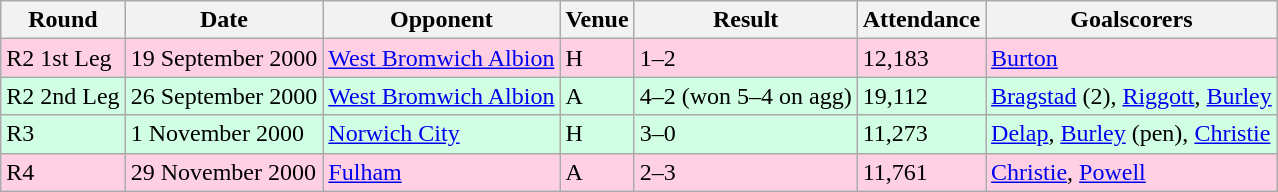<table class="wikitable">
<tr>
<th>Round</th>
<th>Date</th>
<th>Opponent</th>
<th>Venue</th>
<th>Result</th>
<th>Attendance</th>
<th>Goalscorers</th>
</tr>
<tr style="background-color: #ffd0e3;">
<td>R2 1st Leg</td>
<td>19 September 2000</td>
<td><a href='#'>West Bromwich Albion</a></td>
<td>H</td>
<td>1–2</td>
<td>12,183</td>
<td><a href='#'>Burton</a></td>
</tr>
<tr style="background-color: #d0ffe3;">
<td>R2 2nd Leg</td>
<td>26 September 2000</td>
<td><a href='#'>West Bromwich Albion</a></td>
<td>A</td>
<td>4–2 (won 5–4 on agg)</td>
<td>19,112</td>
<td><a href='#'>Bragstad</a> (2), <a href='#'>Riggott</a>, <a href='#'>Burley</a></td>
</tr>
<tr style="background-color: #d0ffe3;">
<td>R3</td>
<td>1 November 2000</td>
<td><a href='#'>Norwich City</a></td>
<td>H</td>
<td>3–0</td>
<td>11,273</td>
<td><a href='#'>Delap</a>, <a href='#'>Burley</a> (pen), <a href='#'>Christie</a></td>
</tr>
<tr style="background-color: #ffd0e3;">
<td>R4</td>
<td>29 November 2000</td>
<td><a href='#'>Fulham</a></td>
<td>A</td>
<td>2–3</td>
<td>11,761</td>
<td><a href='#'>Christie</a>, <a href='#'>Powell</a></td>
</tr>
</table>
